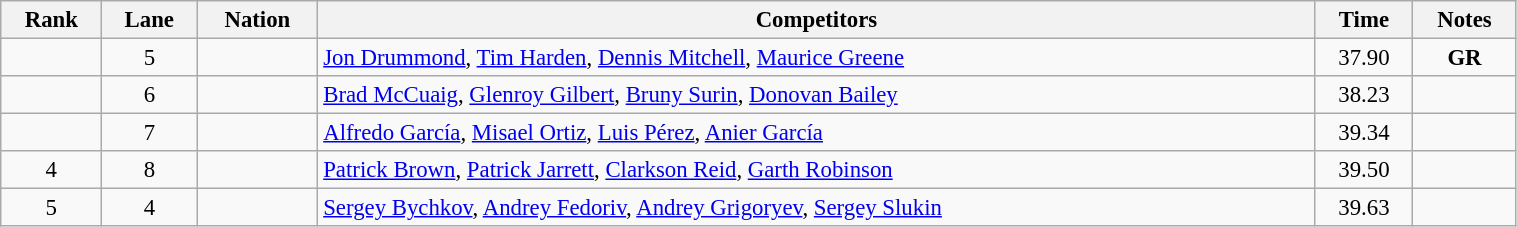<table class="wikitable sortable" width=80% style="text-align:center; font-size:95%">
<tr>
<th>Rank</th>
<th>Lane</th>
<th>Nation</th>
<th>Competitors</th>
<th>Time</th>
<th>Notes</th>
</tr>
<tr>
<td></td>
<td>5</td>
<td align=left></td>
<td align=left><a href='#'>Jon Drummond</a>, <a href='#'>Tim Harden</a>, <a href='#'>Dennis Mitchell</a>, <a href='#'>Maurice Greene</a></td>
<td>37.90</td>
<td><strong>GR</strong></td>
</tr>
<tr>
<td></td>
<td>6</td>
<td align=left></td>
<td align=left><a href='#'>Brad McCuaig</a>, <a href='#'>Glenroy Gilbert</a>, <a href='#'>Bruny Surin</a>, <a href='#'>Donovan Bailey</a></td>
<td>38.23</td>
<td></td>
</tr>
<tr>
<td></td>
<td>7</td>
<td align=left></td>
<td align=left><a href='#'>Alfredo García</a>, <a href='#'>Misael Ortiz</a>, <a href='#'>Luis Pérez</a>, <a href='#'>Anier García</a></td>
<td>39.34</td>
<td></td>
</tr>
<tr>
<td>4</td>
<td>8</td>
<td align=left></td>
<td align=left><a href='#'>Patrick Brown</a>, <a href='#'>Patrick Jarrett</a>, <a href='#'>Clarkson Reid</a>, <a href='#'>Garth Robinson</a></td>
<td>39.50</td>
<td></td>
</tr>
<tr>
<td>5</td>
<td>4</td>
<td align=left></td>
<td align=left><a href='#'>Sergey Bychkov</a>, <a href='#'>Andrey Fedoriv</a>, <a href='#'>Andrey Grigoryev</a>, <a href='#'>Sergey Slukin</a></td>
<td>39.63</td>
<td></td>
</tr>
</table>
